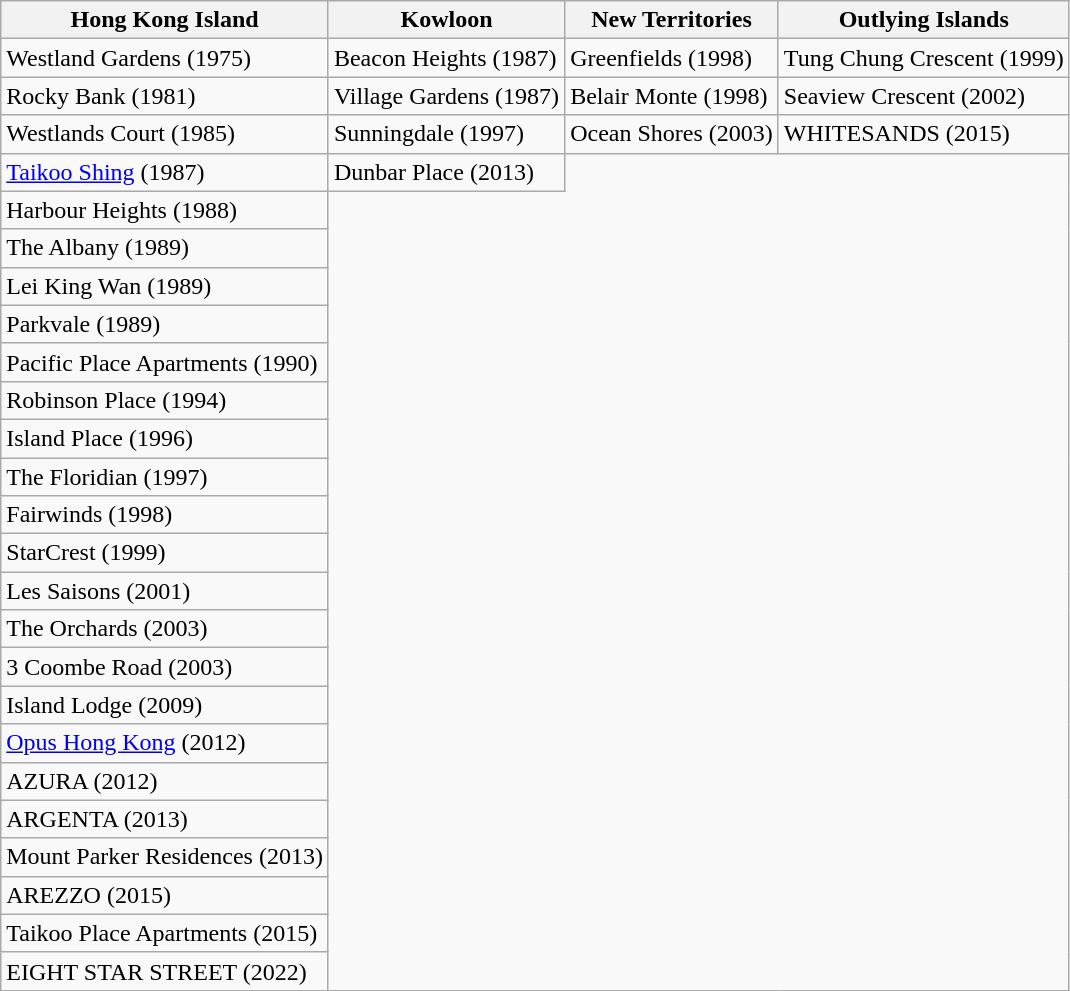<table class="wikitable">
<tr>
<th>Hong Kong Island</th>
<th>Kowloon</th>
<th>New Territories</th>
<th>Outlying Islands</th>
</tr>
<tr>
<td>Westland Gardens (1975)</td>
<td>Beacon Heights (1987)</td>
<td>Greenfields (1998)</td>
<td>Tung Chung Crescent (1999)</td>
</tr>
<tr>
<td>Rocky Bank (1981)</td>
<td>Village Gardens (1987)</td>
<td>Belair Monte (1998)</td>
<td>Seaview Crescent (2002)</td>
</tr>
<tr>
<td>Westlands Court (1985)</td>
<td>Sunningdale (1997)</td>
<td>Ocean Shores (2003)</td>
<td>WHITESANDS (2015)</td>
</tr>
<tr>
<td><a href='#'>Taikoo Shing</a> (1987)</td>
<td>Dunbar Place (2013)</td>
</tr>
<tr>
<td>Harbour Heights (1988)</td>
</tr>
<tr>
<td>The Albany (1989)</td>
</tr>
<tr>
<td>Lei King Wan (1989)</td>
</tr>
<tr>
<td>Parkvale (1989)</td>
</tr>
<tr>
<td>Pacific Place Apartments (1990)</td>
</tr>
<tr>
<td>Robinson Place (1994)</td>
</tr>
<tr>
<td>Island Place (1996)</td>
</tr>
<tr>
<td>The Floridian (1997)</td>
</tr>
<tr>
<td>Fairwinds (1998)</td>
</tr>
<tr>
<td>StarCrest (1999)</td>
</tr>
<tr>
<td>Les Saisons (2001)</td>
</tr>
<tr>
<td>The Orchards (2003)</td>
</tr>
<tr>
<td>3 Coombe Road (2003)</td>
</tr>
<tr>
<td>Island Lodge (2009)</td>
</tr>
<tr>
<td><a href='#'>Opus Hong Kong</a> (2012)</td>
</tr>
<tr>
<td>AZURA (2012)</td>
</tr>
<tr>
<td>ARGENTA (2013)</td>
</tr>
<tr>
<td>Mount Parker Residences (2013)</td>
</tr>
<tr>
<td>AREZZO (2015)</td>
</tr>
<tr>
<td>Taikoo Place Apartments (2015)</td>
</tr>
<tr>
<td>EIGHT STAR STREET (2022)</td>
</tr>
</table>
